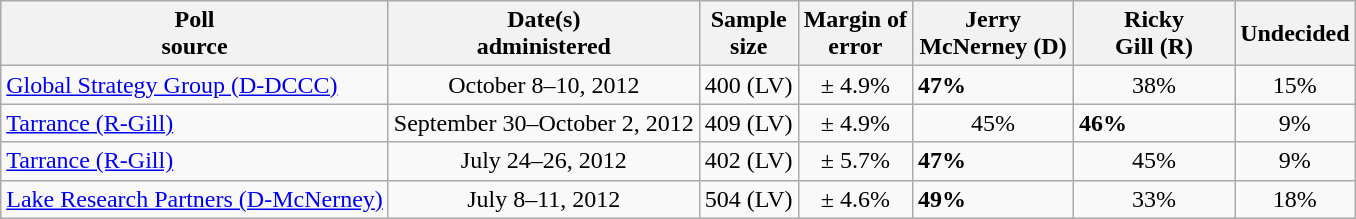<table class="wikitable">
<tr>
<th>Poll<br>source</th>
<th>Date(s)<br>administered</th>
<th>Sample<br>size</th>
<th>Margin of<br>error</th>
<th style="width:100px;">Jerry<br>McNerney (D)</th>
<th style="width:100px;">Ricky<br>Gill (R)</th>
<th>Undecided</th>
</tr>
<tr>
<td><a href='#'>Global Strategy Group (D-DCCC)</a></td>
<td align=center>October 8–10, 2012</td>
<td align=center>400 (LV)</td>
<td align=center>± 4.9%</td>
<td><strong>47%</strong></td>
<td align=center>38%</td>
<td align=center>15%</td>
</tr>
<tr>
<td><a href='#'>Tarrance (R-Gill)</a></td>
<td align=center>September 30–October 2, 2012</td>
<td align=center>409 (LV)</td>
<td align=center>± 4.9%</td>
<td align=center>45%</td>
<td><strong>46%</strong></td>
<td align=center>9%</td>
</tr>
<tr>
<td><a href='#'>Tarrance (R-Gill)</a></td>
<td align=center>July 24–26, 2012</td>
<td align=center>402 (LV)</td>
<td align=center>± 5.7%</td>
<td><strong>47%</strong></td>
<td align=center>45%</td>
<td align=center>9%</td>
</tr>
<tr>
<td><a href='#'>Lake Research Partners (D-McNerney)</a></td>
<td align=center>July 8–11, 2012</td>
<td align=center>504 (LV)</td>
<td align=center>± 4.6%</td>
<td><strong>49%</strong></td>
<td align=center>33%</td>
<td align=center>18%</td>
</tr>
</table>
